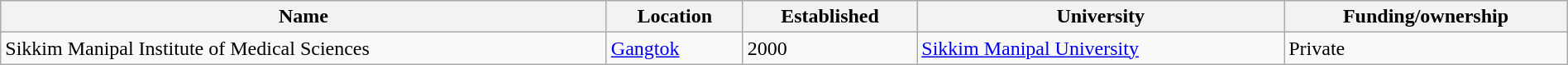<table class="wikitable sortable" style="width:100%">
<tr>
<th>Name</th>
<th>Location</th>
<th>Established</th>
<th>University</th>
<th>Funding/ownership</th>
</tr>
<tr>
<td>Sikkim Manipal Institute of Medical Sciences</td>
<td><a href='#'>Gangtok</a></td>
<td>2000</td>
<td><a href='#'>Sikkim Manipal University</a></td>
<td>Private</td>
</tr>
</table>
